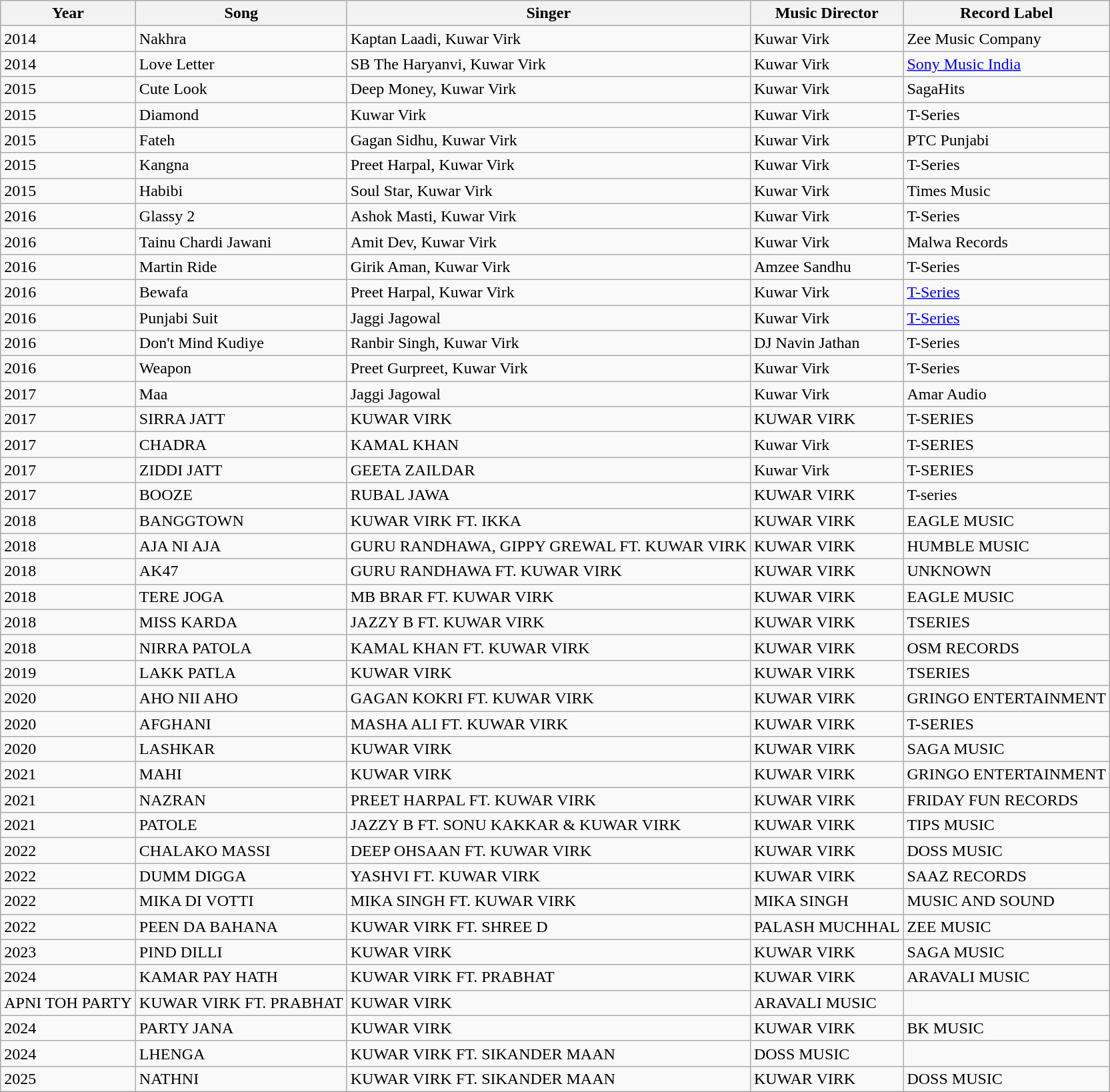<table class="wikitable">
<tr>
<th>Year</th>
<th>Song</th>
<th>Singer</th>
<th>Music Director</th>
<th>Record Label</th>
</tr>
<tr>
<td>2014</td>
<td>Nakhra</td>
<td>Kaptan Laadi, Kuwar Virk</td>
<td>Kuwar Virk</td>
<td>Zee Music Company</td>
</tr>
<tr>
<td>2014</td>
<td>Love Letter</td>
<td>SB The Haryanvi, Kuwar Virk</td>
<td>Kuwar Virk</td>
<td><a href='#'>Sony Music India</a></td>
</tr>
<tr>
<td>2015</td>
<td>Cute Look</td>
<td>Deep Money, Kuwar Virk</td>
<td>Kuwar Virk</td>
<td>SagaHits</td>
</tr>
<tr>
<td>2015</td>
<td>Diamond</td>
<td>Kuwar Virk</td>
<td>Kuwar Virk</td>
<td>T-Series</td>
</tr>
<tr>
<td>2015</td>
<td>Fateh</td>
<td>Gagan Sidhu, Kuwar Virk</td>
<td>Kuwar Virk</td>
<td>PTC Punjabi</td>
</tr>
<tr>
<td>2015</td>
<td>Kangna</td>
<td>Preet Harpal, Kuwar Virk</td>
<td>Kuwar Virk</td>
<td>T-Series</td>
</tr>
<tr>
<td>2015</td>
<td>Habibi</td>
<td>Soul Star, Kuwar Virk</td>
<td>Kuwar Virk</td>
<td>Times Music</td>
</tr>
<tr>
<td>2016</td>
<td>Glassy 2</td>
<td>Ashok Masti, Kuwar Virk</td>
<td>Kuwar Virk</td>
<td>T-Series</td>
</tr>
<tr>
<td>2016</td>
<td>Tainu Chardi Jawani</td>
<td>Amit Dev, Kuwar Virk</td>
<td>Kuwar Virk</td>
<td>Malwa Records</td>
</tr>
<tr>
<td>2016</td>
<td>Martin Ride</td>
<td>Girik Aman, Kuwar Virk</td>
<td>Amzee Sandhu</td>
<td>T-Series</td>
</tr>
<tr>
<td>2016</td>
<td>Bewafa</td>
<td>Preet Harpal, Kuwar Virk</td>
<td>Kuwar Virk</td>
<td><a href='#'>T-Series</a></td>
</tr>
<tr>
<td>2016</td>
<td>Punjabi Suit</td>
<td>Jaggi Jagowal</td>
<td>Kuwar Virk</td>
<td><a href='#'>T-Series</a></td>
</tr>
<tr>
<td>2016</td>
<td>Don't Mind Kudiye</td>
<td>Ranbir Singh, Kuwar Virk</td>
<td>DJ Navin Jathan</td>
<td>T-Series</td>
</tr>
<tr>
<td>2016</td>
<td>Weapon</td>
<td>Preet Gurpreet, Kuwar Virk</td>
<td>Kuwar Virk</td>
<td>T-Series</td>
</tr>
<tr>
<td>2017</td>
<td>Maa</td>
<td>Jaggi Jagowal</td>
<td>Kuwar Virk</td>
<td>Amar Audio</td>
</tr>
<tr>
<td>2017</td>
<td>SIRRA JATT</td>
<td>KUWAR VIRK</td>
<td>KUWAR VIRK</td>
<td>T-SERIES</td>
</tr>
<tr>
<td>2017</td>
<td>CHADRA</td>
<td>KAMAL KHAN</td>
<td>Kuwar Virk</td>
<td>T-SERIES</td>
</tr>
<tr>
<td>2017</td>
<td>ZIDDI JATT</td>
<td>GEETA ZAILDAR</td>
<td>Kuwar Virk</td>
<td>T-SERIES</td>
</tr>
<tr>
<td>2017</td>
<td>BOOZE</td>
<td>RUBAL JAWA</td>
<td>KUWAR VIRK</td>
<td>T-series</td>
</tr>
<tr>
<td>2018</td>
<td>BANGGTOWN</td>
<td>KUWAR VIRK FT. IKKA</td>
<td>KUWAR VIRK</td>
<td>EAGLE MUSIC</td>
</tr>
<tr>
<td>2018</td>
<td>AJA NI AJA</td>
<td>GURU RANDHAWA, GIPPY GREWAL FT. KUWAR VIRK</td>
<td>KUWAR VIRK</td>
<td>HUMBLE MUSIC</td>
</tr>
<tr>
<td>2018</td>
<td>AK47</td>
<td>GURU RANDHAWA FT. KUWAR VIRK</td>
<td>KUWAR VIRK</td>
<td>UNKNOWN</td>
</tr>
<tr>
<td>2018</td>
<td>TERE JOGA</td>
<td>MB BRAR FT. KUWAR VIRK</td>
<td>KUWAR VIRK</td>
<td>EAGLE MUSIC</td>
</tr>
<tr>
<td>2018</td>
<td>MISS KARDA</td>
<td>JAZZY B FT. KUWAR VIRK</td>
<td>KUWAR VIRK</td>
<td>TSERIES</td>
</tr>
<tr>
<td>2018</td>
<td>NIRRA PATOLA</td>
<td>KAMAL KHAN FT. KUWAR VIRK</td>
<td>KUWAR VIRK</td>
<td>OSM RECORDS</td>
</tr>
<tr>
<td>2019</td>
<td>LAKK PATLA</td>
<td>KUWAR VIRK</td>
<td>KUWAR VIRK</td>
<td>TSERIES</td>
</tr>
<tr>
<td>2020</td>
<td>AHO NII AHO</td>
<td>GAGAN KOKRI FT. KUWAR VIRK</td>
<td>KUWAR VIRK</td>
<td>GRINGO ENTERTAINMENT</td>
</tr>
<tr>
<td>2020</td>
<td>AFGHANI</td>
<td>MASHA ALI FT. KUWAR VIRK</td>
<td>KUWAR VIRK</td>
<td>T-SERIES</td>
</tr>
<tr>
<td>2020</td>
<td>LASHKAR</td>
<td>KUWAR VIRK</td>
<td>KUWAR VIRK</td>
<td>SAGA MUSIC</td>
</tr>
<tr>
<td>2021</td>
<td>MAHI</td>
<td>KUWAR VIRK</td>
<td>KUWAR VIRK</td>
<td>GRINGO ENTERTAINMENT</td>
</tr>
<tr>
<td>2021</td>
<td>NAZRAN</td>
<td>PREET HARPAL FT. KUWAR VIRK</td>
<td>KUWAR VIRK</td>
<td>FRIDAY FUN RECORDS</td>
</tr>
<tr>
<td>2021</td>
<td>PATOLE</td>
<td>JAZZY B FT. SONU KAKKAR & KUWAR VIRK</td>
<td>KUWAR VIRK</td>
<td>TIPS MUSIC</td>
</tr>
<tr>
<td>2022</td>
<td>CHALAKO MASSI</td>
<td>DEEP OHSAAN FT. KUWAR VIRK</td>
<td>KUWAR VIRK</td>
<td>DOSS MUSIC</td>
</tr>
<tr>
<td>2022</td>
<td>DUMM DIGGA</td>
<td>YASHVI FT. KUWAR VIRK</td>
<td>KUWAR VIRK</td>
<td>SAAZ RECORDS</td>
</tr>
<tr>
<td>2022</td>
<td>MIKA DI VOTTI</td>
<td>MIKA SINGH FT. KUWAR VIRK</td>
<td>MIKA SINGH</td>
<td>MUSIC AND SOUND</td>
</tr>
<tr>
<td>2022</td>
<td>PEEN DA BAHANA</td>
<td>KUWAR VIRK FT. SHREE D</td>
<td>PALASH MUCHHAL</td>
<td>ZEE MUSIC</td>
</tr>
<tr>
<td>2023</td>
<td>PIND DILLI</td>
<td>KUWAR VIRK</td>
<td>KUWAR VIRK</td>
<td>SAGA MUSIC</td>
</tr>
<tr>
<td>2024</td>
<td>KAMAR PAY HATH</td>
<td>KUWAR VIRK FT. PRABHAT</td>
<td>KUWAR VIRK</td>
<td>ARAVALI MUSIC</td>
</tr>
<tr>
<td>APNI TOH PARTY</td>
<td>KUWAR VIRK FT. PRABHAT</td>
<td>KUWAR VIRK</td>
<td>ARAVALI MUSIC</td>
</tr>
<tr>
<td>2024</td>
<td>PARTY JANA</td>
<td>KUWAR VIRK</td>
<td>KUWAR VIRK</td>
<td>BK MUSIC</td>
</tr>
<tr>
<td>2024</td>
<td>LHENGA</td>
<td>KUWAR VIRK FT. SIKANDER MAAN</td>
<td>DOSS MUSIC</td>
</tr>
<tr>
<td>2025</td>
<td>NATHNI</td>
<td>KUWAR VIRK FT. SIKANDER MAAN</td>
<td>KUWAR VIRK</td>
<td>DOSS MUSIC</td>
</tr>
</table>
